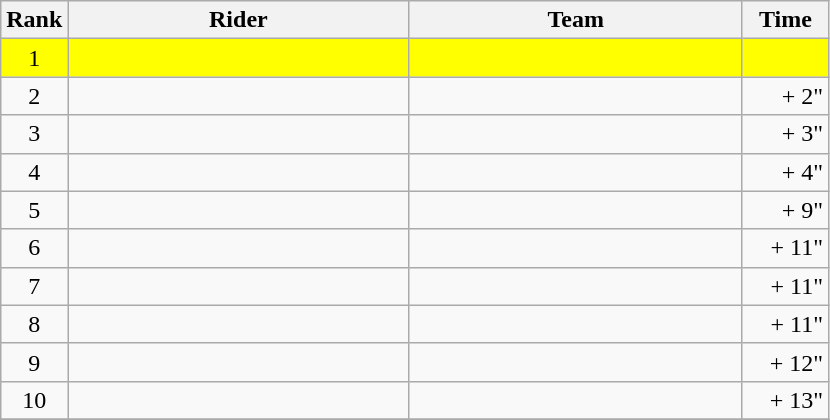<table class="wikitable">
<tr>
<th width="8">Rank</th>
<th width="220">Rider</th>
<th width="215">Team</th>
<th width="50">Time</th>
</tr>
<tr bgcolor=Yellow>
<td style="text-align:center;">1</td>
<td>  </td>
<td></td>
<td align="right"></td>
</tr>
<tr>
<td style="text-align:center;">2</td>
<td></td>
<td></td>
<td align="right">+ 2"</td>
</tr>
<tr>
<td style="text-align:center;">3</td>
<td></td>
<td></td>
<td align="right">+ 3"</td>
</tr>
<tr>
<td style="text-align:center;">4</td>
<td></td>
<td></td>
<td align="right">+ 4"</td>
</tr>
<tr>
<td style="text-align:center;">5</td>
<td></td>
<td></td>
<td align="right">+ 9"</td>
</tr>
<tr>
<td style="text-align:center;">6</td>
<td></td>
<td></td>
<td align="right">+ 11"</td>
</tr>
<tr>
<td style="text-align:center;">7</td>
<td></td>
<td></td>
<td align="right">+ 11"</td>
</tr>
<tr>
<td style="text-align:center;">8</td>
<td></td>
<td></td>
<td align="right">+ 11"</td>
</tr>
<tr>
<td style="text-align:center;">9</td>
<td></td>
<td></td>
<td align="right">+ 12"</td>
</tr>
<tr>
<td style="text-align:center;">10</td>
<td></td>
<td></td>
<td align="right">+ 13"</td>
</tr>
<tr>
</tr>
</table>
